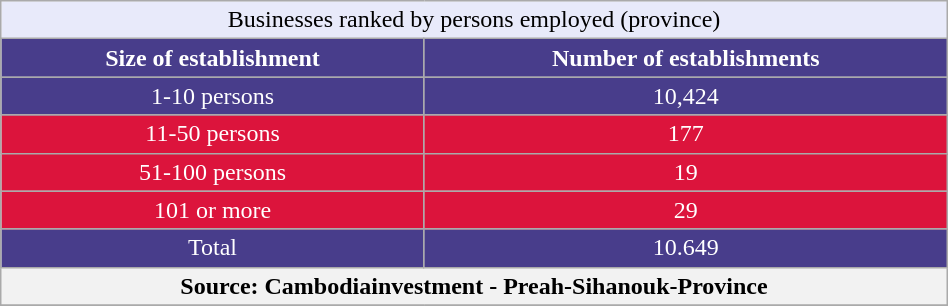<table class="wikitable" style="text-align:center; width:50%">
<tr>
<td colspan="22" style="text-align:center;font-size:100%; font-style:bold;background:#E8EAFA;">Businesses ranked by persons employed (province)</td>
</tr>
<tr>
<th style="text-align:center; background:#483d8b; color:#fff;">Size of establishment</th>
<th style="text-align:center; background:#483d8b; color:#fff;">Number of establishments</th>
</tr>
<tr>
<td style="text-align:center; background:#483d8b; color:#fff;">1-10 persons</td>
<td style="text-align:center; background:#483d8b; color:#fff;">10,424</td>
</tr>
<tr>
<td style="text-align:center; background:#dc143c; color:#fff;">11-50 persons</td>
<td style="text-align:center; background:#dc143c; color:#fff;">177</td>
</tr>
<tr>
<td style="text-align:center; background:#dc143c; color:#fff;">51-100 persons</td>
<td style="text-align:center; background:#dc143c; color:#fff;">19</td>
</tr>
<tr>
<td style="text-align:center; background:#dc143c; color:#fff;">101 or more</td>
<td style="text-align:center; background:#dc143c; color:#fff;">29</td>
</tr>
<tr>
<td style="text-align:center; background:#483d8b; color:#fff;">Total</td>
<td style="text-align:center; background:#483d8b; color:#fff;">10.649</td>
</tr>
<tr>
<th colspan="5">Source: Cambodiainvestment - Preah-Sihanouk-Province</th>
</tr>
<tr>
</tr>
</table>
